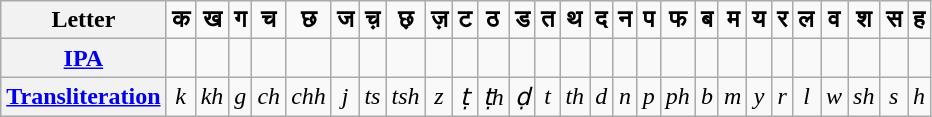<table class="wikitable" style="text-align: center;">
<tr>
<th>Letter</th>
<td><strong>क</strong></td>
<td><strong>ख</strong></td>
<td><strong>ग</strong></td>
<td><strong>च</strong></td>
<td><strong>छ</strong></td>
<td><strong>ज</strong></td>
<td><strong>च़</strong></td>
<td><strong>छ़</strong></td>
<td><strong>ज़</strong></td>
<td><strong>ट</strong></td>
<td><strong>ठ</strong></td>
<td><strong>ड</strong></td>
<td><strong>त</strong></td>
<td><strong>थ</strong></td>
<td><strong>द</strong></td>
<td><strong>न</strong></td>
<td><strong>प</strong></td>
<td><strong>फ</strong></td>
<td><strong>ब</strong></td>
<td><strong>म</strong></td>
<td><strong>य</strong></td>
<td><strong>र</strong></td>
<td><strong>ल</strong></td>
<td><strong>व</strong></td>
<td><strong>श</strong></td>
<td><strong>स</strong></td>
<td><strong>ह</strong></td>
</tr>
<tr>
<th><a href='#'>IPA</a></th>
<td></td>
<td></td>
<td></td>
<td></td>
<td></td>
<td></td>
<td></td>
<td></td>
<td></td>
<td></td>
<td></td>
<td></td>
<td></td>
<td></td>
<td></td>
<td></td>
<td></td>
<td></td>
<td></td>
<td></td>
<td></td>
<td></td>
<td></td>
<td></td>
<td></td>
<td></td>
<td></td>
</tr>
<tr>
<th><a href='#'>Transliteration</a></th>
<td><em>k</em></td>
<td><em>kh</em></td>
<td><em>g</em></td>
<td><em>ch</em></td>
<td><em>chh</em></td>
<td><em>j</em></td>
<td><em>ts</em></td>
<td><em>tsh</em></td>
<td><em>z</em></td>
<td><em>ṭ</em></td>
<td><em>ṭh</em></td>
<td><em>ḍ</em></td>
<td><em>t</em></td>
<td><em>th</em></td>
<td><em>d</em></td>
<td><em>n</em></td>
<td><em>p</em></td>
<td><em>ph</em></td>
<td><em>b</em></td>
<td><em>m</em></td>
<td><em>y</em></td>
<td><em>r</em></td>
<td><em>l</em></td>
<td><em>w</em></td>
<td><em>sh</em></td>
<td><em>s</em></td>
<td><em>h</em></td>
</tr>
</table>
